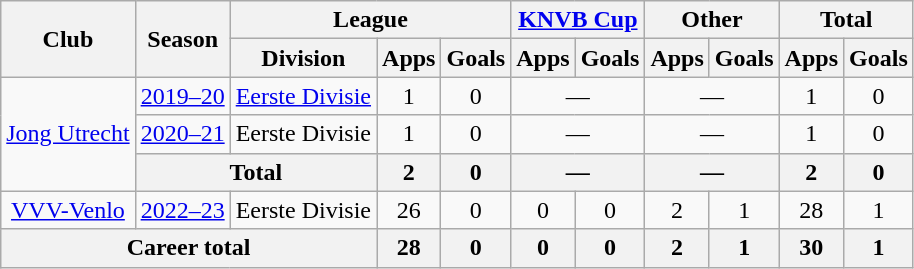<table class="wikitable" style="text-align:center">
<tr>
<th rowspan="2">Club</th>
<th rowspan="2">Season</th>
<th colspan="3">League</th>
<th colspan="2"><a href='#'>KNVB Cup</a></th>
<th colspan="2">Other</th>
<th colspan="2">Total</th>
</tr>
<tr>
<th>Division</th>
<th>Apps</th>
<th>Goals</th>
<th>Apps</th>
<th>Goals</th>
<th>Apps</th>
<th>Goals</th>
<th>Apps</th>
<th>Goals</th>
</tr>
<tr>
<td rowspan="3"><a href='#'>Jong Utrecht</a></td>
<td><a href='#'>2019–20</a></td>
<td><a href='#'>Eerste Divisie</a></td>
<td>1</td>
<td>0</td>
<td colspan="2">—</td>
<td colspan="2">—</td>
<td>1</td>
<td>0</td>
</tr>
<tr>
<td><a href='#'>2020–21</a></td>
<td>Eerste Divisie</td>
<td>1</td>
<td>0</td>
<td colspan="2">—</td>
<td colspan="2">—</td>
<td>1</td>
<td>0</td>
</tr>
<tr>
<th colspan="2">Total</th>
<th>2</th>
<th>0</th>
<th colspan="2">—</th>
<th colspan="2">—</th>
<th>2</th>
<th>0</th>
</tr>
<tr>
<td><a href='#'>VVV-Venlo</a></td>
<td><a href='#'>2022–23</a></td>
<td>Eerste Divisie</td>
<td>26</td>
<td>0</td>
<td>0</td>
<td>0</td>
<td>2</td>
<td>1</td>
<td>28</td>
<td>1</td>
</tr>
<tr>
<th colspan="3">Career total</th>
<th>28</th>
<th>0</th>
<th>0</th>
<th>0</th>
<th>2</th>
<th>1</th>
<th>30</th>
<th>1</th>
</tr>
</table>
